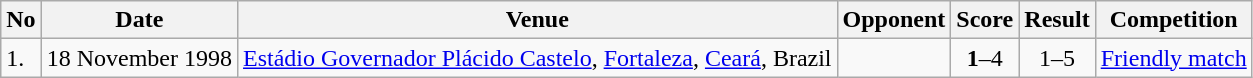<table class="wikitable" style="font-size:100%;">
<tr>
<th>No</th>
<th>Date</th>
<th>Venue</th>
<th>Opponent</th>
<th>Score</th>
<th>Result</th>
<th>Competition</th>
</tr>
<tr>
<td>1.</td>
<td>18 November 1998</td>
<td><a href='#'> Estádio Governador Plácido Castelo</a>, <a href='#'>Fortaleza</a>, <a href='#'>Ceará</a>, Brazil</td>
<td></td>
<td align=center><strong>1</strong>–4</td>
<td align=center>1–5</td>
<td><a href='#'> Friendly match</a></td>
</tr>
</table>
